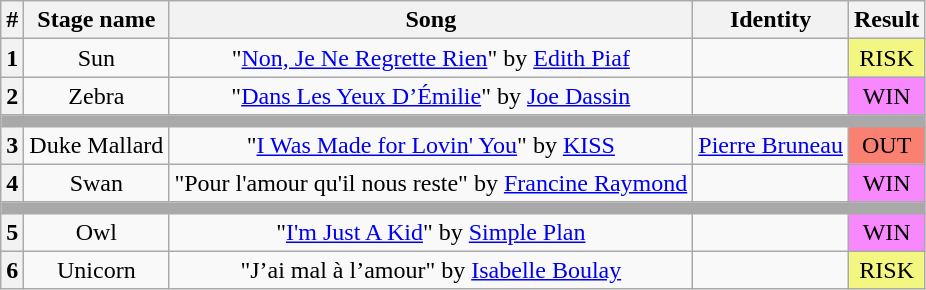<table class="wikitable plainrowheaders" style="text-align: center;">
<tr>
<th>#</th>
<th>Stage name</th>
<th>Song</th>
<th>Identity</th>
<th>Result</th>
</tr>
<tr>
<th>1</th>
<td>Sun</td>
<td>"<a href='#'>Non, Je Ne Regrette Rien</a>" by <a href='#'>Edith Piaf</a></td>
<td></td>
<td bgcolor="F3F781">RISK</td>
</tr>
<tr>
<th>2</th>
<td>Zebra</td>
<td>"<a href='#'>Dans Les Yeux D’Émilie</a>" by <a href='#'>Joe Dassin</a></td>
<td></td>
<td bgcolor="F888FD">WIN</td>
</tr>
<tr>
<th colspan="5" style="background:darkgrey"></th>
</tr>
<tr>
<th>3</th>
<td>Duke Mallard</td>
<td>"<a href='#'>I Was Made for Lovin' You</a>" by <a href='#'>KISS</a></td>
<td><a href='#'>Pierre Bruneau</a></td>
<td bgcolor="salmon">OUT</td>
</tr>
<tr>
<th>4</th>
<td>Swan</td>
<td>"Pour l'amour qu'il nous reste" by <a href='#'>Francine Raymond</a></td>
<td></td>
<td bgcolor="F888FD">WIN</td>
</tr>
<tr>
<th colspan="5" style="background:darkgrey"></th>
</tr>
<tr>
<th>5</th>
<td>Owl</td>
<td>"<a href='#'>I'm Just A Kid</a>" by <a href='#'>Simple Plan</a></td>
<td></td>
<td bgcolor="F888FD">WIN</td>
</tr>
<tr>
<th>6</th>
<td>Unicorn</td>
<td>"J’ai mal à l’amour" by <a href='#'>Isabelle Boulay</a></td>
<td></td>
<td bgcolor="F3F781">RISK</td>
</tr>
</table>
